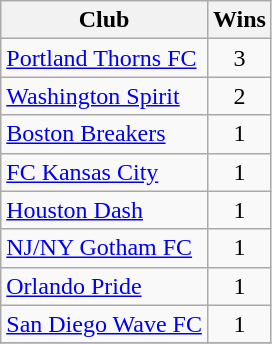<table class="wikitable sortable">
<tr>
<th>Club</th>
<th>Wins</th>
</tr>
<tr>
<td><a href='#'>Portland Thorns FC</a></td>
<td align="center">3</td>
</tr>
<tr>
<td><a href='#'>Washington Spirit</a></td>
<td align="center">2</td>
</tr>
<tr>
<td><a href='#'>Boston Breakers</a></td>
<td align="center">1</td>
</tr>
<tr>
<td><a href='#'>FC Kansas City</a></td>
<td align="center">1</td>
</tr>
<tr>
<td><a href='#'>Houston Dash</a></td>
<td align="center">1</td>
</tr>
<tr>
<td><a href='#'>NJ/NY Gotham FC</a></td>
<td align="center">1</td>
</tr>
<tr>
<td><a href='#'>Orlando Pride</a></td>
<td align="center">1</td>
</tr>
<tr>
<td><a href='#'>San Diego Wave FC</a></td>
<td align="center">1</td>
</tr>
<tr>
</tr>
</table>
